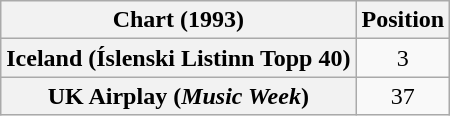<table class="wikitable plainrowheaders" style="text-align:center">
<tr>
<th>Chart (1993)</th>
<th>Position</th>
</tr>
<tr>
<th scope="row">Iceland (Íslenski Listinn Topp 40)</th>
<td>3</td>
</tr>
<tr>
<th scope="row">UK Airplay (<em>Music Week</em>)</th>
<td>37</td>
</tr>
</table>
